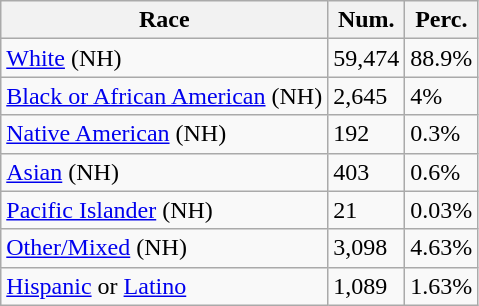<table class="wikitable">
<tr>
<th>Race</th>
<th>Num.</th>
<th>Perc.</th>
</tr>
<tr>
<td><a href='#'>White</a> (NH)</td>
<td>59,474</td>
<td>88.9%</td>
</tr>
<tr>
<td><a href='#'>Black or African American</a> (NH)</td>
<td>2,645</td>
<td>4%</td>
</tr>
<tr>
<td><a href='#'>Native American</a> (NH)</td>
<td>192</td>
<td>0.3%</td>
</tr>
<tr>
<td><a href='#'>Asian</a> (NH)</td>
<td>403</td>
<td>0.6%</td>
</tr>
<tr>
<td><a href='#'>Pacific Islander</a> (NH)</td>
<td>21</td>
<td>0.03%</td>
</tr>
<tr>
<td><a href='#'>Other/Mixed</a> (NH)</td>
<td>3,098</td>
<td>4.63%</td>
</tr>
<tr>
<td><a href='#'>Hispanic</a> or <a href='#'>Latino</a></td>
<td>1,089</td>
<td>1.63%</td>
</tr>
</table>
